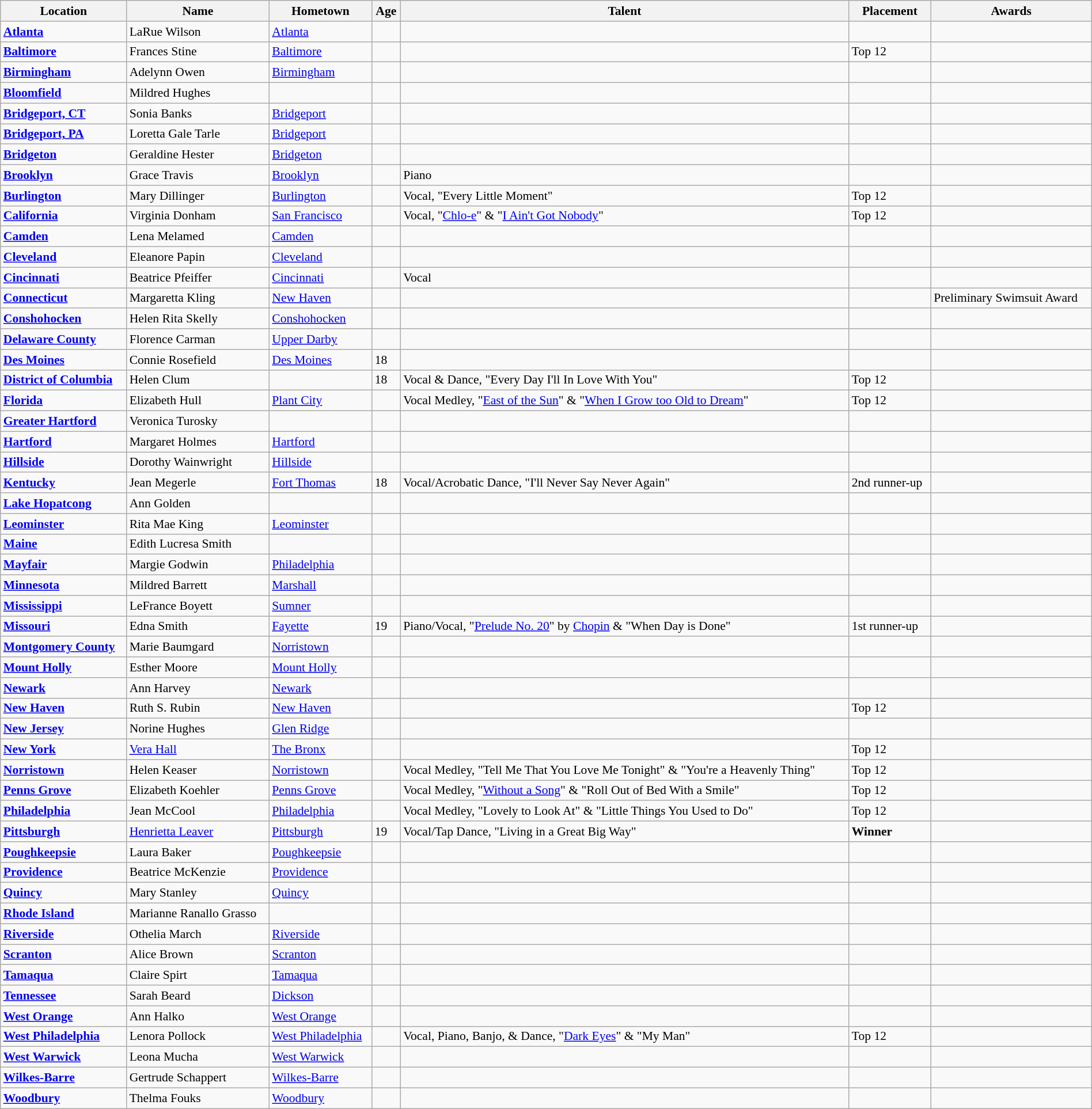<table class="wikitable" style="width:100%; font-size:90%;">
<tr>
<th>Location</th>
<th>Name</th>
<th>Hometown</th>
<th>Age</th>
<th>Talent</th>
<th>Placement</th>
<th>Awards</th>
</tr>
<tr>
<td> <strong><a href='#'>Atlanta</a></strong></td>
<td>LaRue Wilson</td>
<td><a href='#'>Atlanta</a></td>
<td></td>
<td></td>
<td></td>
<td></td>
</tr>
<tr>
<td> <strong><a href='#'>Baltimore</a></strong></td>
<td>Frances Stine</td>
<td><a href='#'>Baltimore</a></td>
<td></td>
<td></td>
<td>Top 12</td>
<td></td>
</tr>
<tr>
<td><strong><a href='#'>Birmingham</a></strong></td>
<td>Adelynn Owen</td>
<td><a href='#'>Birmingham</a></td>
<td></td>
<td></td>
<td></td>
<td></td>
</tr>
<tr>
<td><strong><a href='#'>Bloomfield</a></strong></td>
<td>Mildred Hughes</td>
<td></td>
<td></td>
<td></td>
<td></td>
<td></td>
</tr>
<tr>
<td><strong><a href='#'>Bridgeport, CT</a></strong></td>
<td>Sonia Banks</td>
<td><a href='#'>Bridgeport</a></td>
<td></td>
<td></td>
<td></td>
<td></td>
</tr>
<tr>
<td><strong><a href='#'>Bridgeport, PA</a></strong></td>
<td>Loretta Gale Tarle</td>
<td><a href='#'>Bridgeport</a></td>
<td></td>
<td></td>
<td></td>
<td></td>
</tr>
<tr>
<td><strong><a href='#'>Bridgeton</a></strong></td>
<td>Geraldine Hester</td>
<td><a href='#'>Bridgeton</a></td>
<td></td>
<td></td>
<td></td>
<td></td>
</tr>
<tr>
<td><strong><a href='#'>Brooklyn</a></strong></td>
<td>Grace Travis</td>
<td><a href='#'>Brooklyn</a></td>
<td></td>
<td>Piano</td>
<td></td>
<td></td>
</tr>
<tr>
<td><strong><a href='#'>Burlington</a></strong></td>
<td>Mary Dillinger</td>
<td><a href='#'>Burlington</a></td>
<td></td>
<td>Vocal, "Every Little Moment"</td>
<td>Top 12</td>
<td></td>
</tr>
<tr>
<td> <strong><a href='#'>California</a></strong></td>
<td>Virginia Donham</td>
<td><a href='#'>San Francisco</a></td>
<td></td>
<td>Vocal, "<a href='#'>Chlo-e</a>" & "<a href='#'>I Ain't Got Nobody</a>"</td>
<td>Top 12</td>
<td></td>
</tr>
<tr>
<td><strong><a href='#'>Camden</a></strong></td>
<td>Lena Melamed</td>
<td><a href='#'>Camden</a></td>
<td></td>
<td></td>
<td></td>
<td></td>
</tr>
<tr>
<td> <strong><a href='#'>Cleveland</a></strong></td>
<td>Eleanore Papin</td>
<td><a href='#'>Cleveland</a></td>
<td></td>
<td></td>
<td></td>
<td></td>
</tr>
<tr>
<td> <strong><a href='#'>Cincinnati</a></strong></td>
<td>Beatrice Pfeiffer</td>
<td><a href='#'>Cincinnati</a></td>
<td></td>
<td>Vocal</td>
<td></td>
<td></td>
</tr>
<tr>
<td> <strong><a href='#'>Connecticut</a></strong></td>
<td>Margaretta Kling</td>
<td><a href='#'>New Haven</a></td>
<td></td>
<td></td>
<td></td>
<td>Preliminary Swimsuit Award</td>
</tr>
<tr>
<td><strong><a href='#'>Conshohocken</a></strong></td>
<td>Helen Rita Skelly</td>
<td><a href='#'>Conshohocken</a></td>
<td></td>
<td></td>
<td></td>
<td></td>
</tr>
<tr>
<td><strong><a href='#'>Delaware County</a></strong></td>
<td>Florence Carman</td>
<td><a href='#'>Upper Darby</a></td>
<td></td>
<td></td>
<td></td>
<td></td>
</tr>
<tr>
<td><strong><a href='#'>Des Moines</a></strong></td>
<td>Connie Rosefield</td>
<td><a href='#'>Des Moines</a></td>
<td>18</td>
<td></td>
<td></td>
<td></td>
</tr>
<tr>
<td> <strong><a href='#'>District of Columbia</a></strong></td>
<td>Helen Clum</td>
<td></td>
<td>18</td>
<td>Vocal & Dance, "Every Day I'll In Love With You"</td>
<td>Top 12</td>
<td></td>
</tr>
<tr>
<td> <strong><a href='#'>Florida</a></strong></td>
<td>Elizabeth Hull</td>
<td><a href='#'>Plant City</a></td>
<td></td>
<td>Vocal Medley, "<a href='#'>East of the Sun</a>" & "<a href='#'>When I Grow too Old to Dream</a>"</td>
<td>Top 12</td>
<td></td>
</tr>
<tr>
<td><strong><a href='#'>Greater Hartford</a></strong></td>
<td>Veronica Turosky</td>
<td></td>
<td></td>
<td></td>
<td></td>
<td></td>
</tr>
<tr>
<td> <strong><a href='#'>Hartford</a></strong></td>
<td>Margaret Holmes</td>
<td><a href='#'>Hartford</a></td>
<td></td>
<td></td>
<td></td>
<td></td>
</tr>
<tr>
<td><strong><a href='#'>Hillside</a></strong></td>
<td>Dorothy Wainwright</td>
<td><a href='#'>Hillside</a></td>
<td></td>
<td></td>
<td></td>
<td></td>
</tr>
<tr>
<td> <strong><a href='#'>Kentucky</a></strong></td>
<td>Jean Megerle</td>
<td><a href='#'>Fort Thomas</a></td>
<td>18</td>
<td>Vocal/Acrobatic Dance, "I'll Never Say Never Again"</td>
<td>2nd runner-up</td>
<td></td>
</tr>
<tr>
<td><strong><a href='#'>Lake Hopatcong</a></strong></td>
<td>Ann Golden</td>
<td></td>
<td></td>
<td></td>
<td></td>
<td></td>
</tr>
<tr>
<td><strong><a href='#'>Leominster</a></strong></td>
<td>Rita Mae King</td>
<td><a href='#'>Leominster</a></td>
<td></td>
<td></td>
<td></td>
<td></td>
</tr>
<tr>
<td> <strong><a href='#'>Maine</a></strong></td>
<td>Edith Lucresa Smith</td>
<td></td>
<td></td>
<td></td>
<td></td>
<td></td>
</tr>
<tr>
<td><strong><a href='#'>Mayfair</a></strong></td>
<td>Margie Godwin</td>
<td><a href='#'>Philadelphia</a></td>
<td></td>
<td></td>
<td></td>
<td></td>
</tr>
<tr>
<td> <strong><a href='#'>Minnesota</a></strong></td>
<td>Mildred Barrett</td>
<td><a href='#'>Marshall</a></td>
<td></td>
<td></td>
<td></td>
<td></td>
</tr>
<tr>
<td> <strong><a href='#'>Mississippi</a></strong></td>
<td>LeFrance Boyett</td>
<td><a href='#'>Sumner</a></td>
<td></td>
<td></td>
<td></td>
<td></td>
</tr>
<tr>
<td> <strong><a href='#'>Missouri</a></strong></td>
<td>Edna Smith</td>
<td><a href='#'>Fayette</a></td>
<td>19</td>
<td>Piano/Vocal, "<a href='#'>Prelude No. 20</a>" by <a href='#'>Chopin</a> & "When Day is Done"</td>
<td>1st runner-up</td>
<td></td>
</tr>
<tr>
<td><strong><a href='#'>Montgomery County</a></strong></td>
<td>Marie Baumgard</td>
<td><a href='#'>Norristown</a></td>
<td></td>
<td></td>
<td></td>
<td></td>
</tr>
<tr>
<td><strong><a href='#'>Mount Holly</a></strong></td>
<td>Esther Moore</td>
<td><a href='#'>Mount Holly</a></td>
<td></td>
<td></td>
<td></td>
<td></td>
</tr>
<tr>
<td><strong><a href='#'>Newark</a></strong></td>
<td>Ann Harvey</td>
<td><a href='#'>Newark</a></td>
<td></td>
<td></td>
<td></td>
<td></td>
</tr>
<tr>
<td><strong><a href='#'>New Haven</a></strong></td>
<td>Ruth S. Rubin</td>
<td><a href='#'>New Haven</a></td>
<td></td>
<td></td>
<td>Top 12</td>
<td></td>
</tr>
<tr>
<td> <strong><a href='#'>New Jersey</a></strong></td>
<td>Norine Hughes</td>
<td><a href='#'>Glen Ridge</a></td>
<td></td>
<td></td>
<td></td>
<td></td>
</tr>
<tr>
<td> <strong><a href='#'>New York</a></strong></td>
<td><a href='#'>Vera Hall</a></td>
<td><a href='#'>The Bronx</a></td>
<td></td>
<td></td>
<td>Top 12</td>
<td></td>
</tr>
<tr>
<td><strong><a href='#'>Norristown</a></strong></td>
<td>Helen Keaser</td>
<td><a href='#'>Norristown</a></td>
<td></td>
<td>Vocal Medley, "Tell Me That You Love Me Tonight" & "You're a Heavenly Thing"</td>
<td>Top 12</td>
<td></td>
</tr>
<tr>
<td><strong><a href='#'>Penns Grove</a></strong></td>
<td>Elizabeth Koehler</td>
<td><a href='#'>Penns Grove</a></td>
<td></td>
<td>Vocal Medley, "<a href='#'>Without a Song</a>" & "Roll Out of Bed With a Smile"</td>
<td>Top 12</td>
<td></td>
</tr>
<tr>
<td> <strong><a href='#'>Philadelphia</a></strong></td>
<td>Jean McCool</td>
<td><a href='#'>Philadelphia</a></td>
<td></td>
<td>Vocal Medley, "Lovely to Look At" & "Little Things You Used to Do"</td>
<td>Top 12</td>
<td></td>
</tr>
<tr>
<td><strong><a href='#'>Pittsburgh</a></strong></td>
<td><a href='#'>Henrietta Leaver</a></td>
<td><a href='#'>Pittsburgh</a></td>
<td>19</td>
<td>Vocal/Tap Dance, "Living in a Great Big Way"</td>
<td><strong>Winner</strong></td>
<td></td>
</tr>
<tr>
<td><strong><a href='#'>Poughkeepsie</a></strong></td>
<td>Laura Baker</td>
<td><a href='#'>Poughkeepsie</a></td>
<td></td>
<td></td>
<td></td>
<td></td>
</tr>
<tr>
<td><strong><a href='#'>Providence</a></strong></td>
<td>Beatrice McKenzie</td>
<td><a href='#'>Providence</a></td>
<td></td>
<td></td>
<td></td>
<td></td>
</tr>
<tr>
<td> <strong><a href='#'>Quincy</a></strong></td>
<td>Mary Stanley</td>
<td><a href='#'>Quincy</a></td>
<td></td>
<td></td>
<td></td>
<td></td>
</tr>
<tr>
<td> <strong><a href='#'>Rhode Island</a></strong></td>
<td>Marianne Ranallo Grasso</td>
<td></td>
<td></td>
<td></td>
<td></td>
<td></td>
</tr>
<tr>
<td><strong><a href='#'>Riverside</a></strong></td>
<td>Othelia March</td>
<td><a href='#'>Riverside</a></td>
<td></td>
<td></td>
<td></td>
<td></td>
</tr>
<tr>
<td><strong><a href='#'>Scranton</a></strong></td>
<td>Alice Brown</td>
<td><a href='#'>Scranton</a></td>
<td></td>
<td></td>
<td></td>
<td></td>
</tr>
<tr>
<td><strong><a href='#'>Tamaqua</a></strong></td>
<td>Claire Spirt</td>
<td><a href='#'>Tamaqua</a></td>
<td></td>
<td></td>
<td></td>
<td></td>
</tr>
<tr>
<td> <strong><a href='#'>Tennessee</a></strong></td>
<td>Sarah Beard</td>
<td><a href='#'>Dickson</a></td>
<td></td>
<td></td>
<td></td>
<td></td>
</tr>
<tr>
<td><strong><a href='#'>West Orange</a></strong></td>
<td>Ann Halko</td>
<td><a href='#'>West Orange</a></td>
<td></td>
<td></td>
<td></td>
<td></td>
</tr>
<tr>
<td><strong><a href='#'>West Philadelphia</a></strong></td>
<td>Lenora Pollock</td>
<td><a href='#'>West Philadelphia</a></td>
<td></td>
<td>Vocal, Piano, Banjo, & Dance, "<a href='#'>Dark Eyes</a>" & "My Man"</td>
<td>Top 12</td>
<td></td>
</tr>
<tr>
<td><strong><a href='#'>West Warwick</a></strong></td>
<td>Leona Mucha</td>
<td><a href='#'>West Warwick</a></td>
<td></td>
<td></td>
<td></td>
<td></td>
</tr>
<tr>
<td><strong><a href='#'>Wilkes-Barre</a></strong></td>
<td>Gertrude Schappert</td>
<td><a href='#'>Wilkes-Barre</a></td>
<td></td>
<td></td>
<td></td>
<td></td>
</tr>
<tr>
<td><strong><a href='#'>Woodbury</a></strong></td>
<td>Thelma Fouks</td>
<td><a href='#'>Woodbury</a></td>
<td></td>
<td></td>
<td></td>
<td></td>
</tr>
</table>
